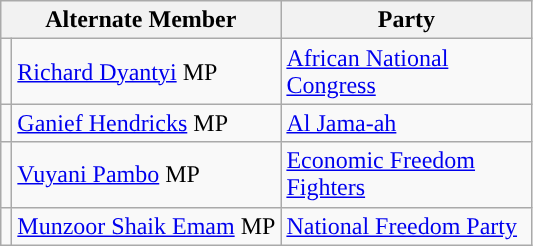<table class="wikitable">
<tr>
<th width="160px" colspan="2" valign="top">Alternate Member</th>
<th width="160px" valign="top">Party</th>
</tr>
<tr>
<td></td>
<td><a href='#'>Richard Dyantyi</a> MP</td>
<td><a href='#'>African National Congress</a></td>
</tr>
<tr>
<td></td>
<td><a href='#'>Ganief Hendricks</a> MP</td>
<td><a href='#'>Al Jama-ah</a></td>
</tr>
<tr>
<td></td>
<td><a href='#'>Vuyani Pambo</a> MP</td>
<td><a href='#'>Economic Freedom Fighters</a></td>
</tr>
<tr>
<td></td>
<td><a href='#'>Munzoor Shaik Emam</a> MP</td>
<td><a href='#'>National Freedom Party</a></td>
</tr>
</table>
